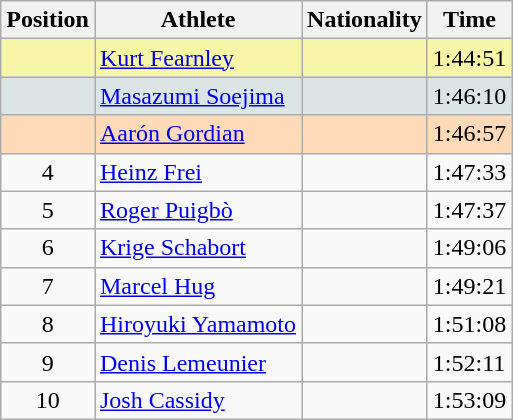<table class="wikitable sortable">
<tr>
<th>Position</th>
<th>Athlete</th>
<th>Nationality</th>
<th>Time</th>
</tr>
<tr bgcolor="#F7F6A8">
<td align=center></td>
<td><a href='#'>Kurt Fearnley</a></td>
<td></td>
<td>1:44:51</td>
</tr>
<tr bgcolor="#DCE5E5">
<td align=center></td>
<td><a href='#'>Masazumi Soejima</a></td>
<td></td>
<td>1:46:10</td>
</tr>
<tr bgcolor="#FFDAB9">
<td align=center></td>
<td><a href='#'>Aarón Gordian</a></td>
<td></td>
<td>1:46:57</td>
</tr>
<tr>
<td align=center>4</td>
<td><a href='#'>Heinz Frei</a></td>
<td></td>
<td>1:47:33</td>
</tr>
<tr>
<td align=center>5</td>
<td><a href='#'>Roger Puigbò</a></td>
<td></td>
<td>1:47:37</td>
</tr>
<tr>
<td align=center>6</td>
<td><a href='#'>Krige Schabort</a></td>
<td></td>
<td>1:49:06</td>
</tr>
<tr>
<td align=center>7</td>
<td><a href='#'>Marcel Hug</a></td>
<td></td>
<td>1:49:21</td>
</tr>
<tr>
<td align=center>8</td>
<td><a href='#'>Hiroyuki Yamamoto</a></td>
<td></td>
<td>1:51:08</td>
</tr>
<tr>
<td align=center>9</td>
<td><a href='#'>Denis Lemeunier</a></td>
<td></td>
<td>1:52:11</td>
</tr>
<tr>
<td align=center>10</td>
<td><a href='#'>Josh Cassidy</a></td>
<td></td>
<td>1:53:09</td>
</tr>
</table>
